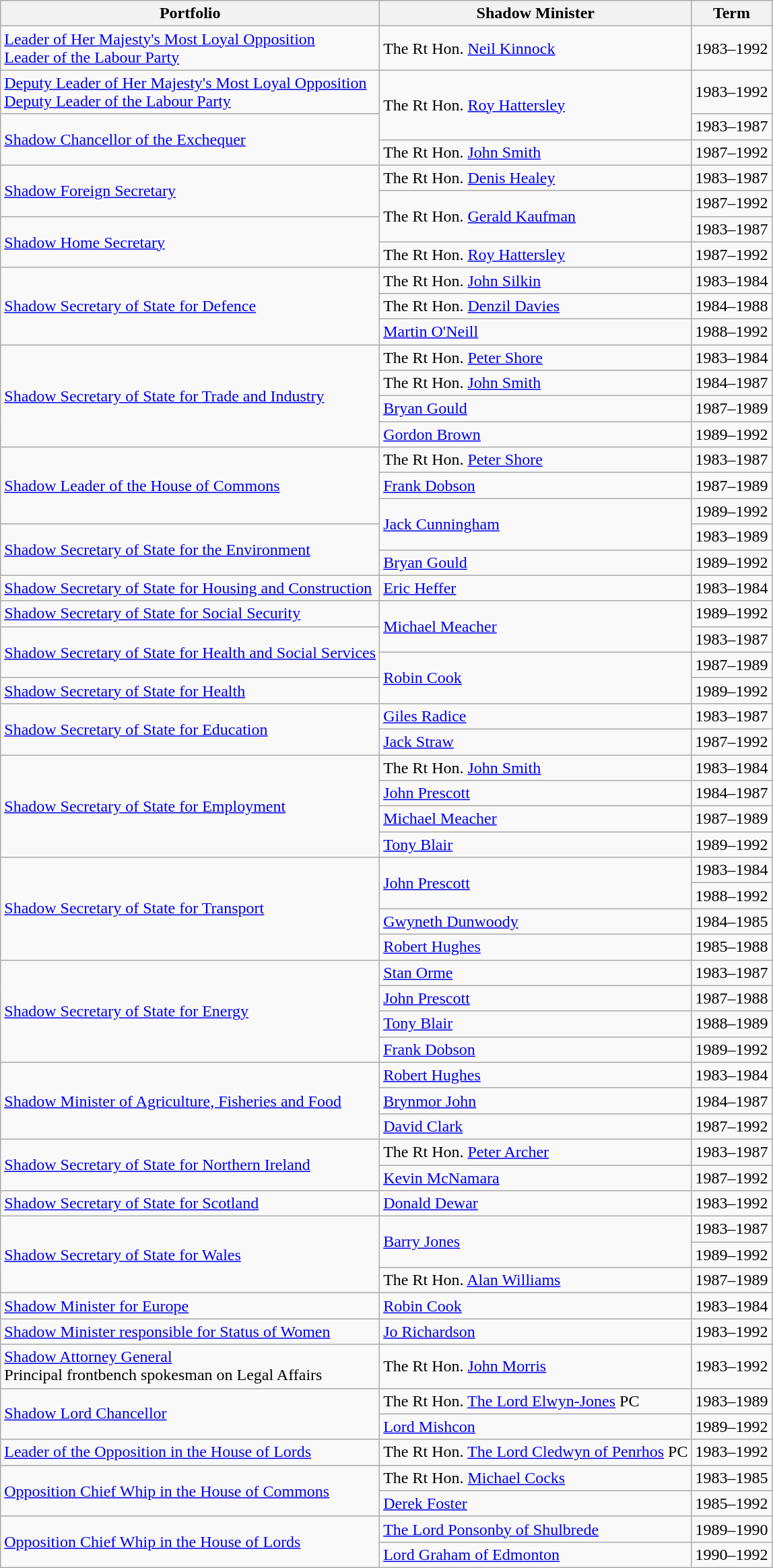<table class="wikitable">
<tr>
<th>Portfolio</th>
<th>Shadow Minister</th>
<th>Term</th>
</tr>
<tr>
<td><a href='#'>Leader of Her Majesty's Most Loyal Opposition</a><br><a href='#'>Leader of the Labour Party</a></td>
<td>The Rt Hon. <a href='#'>Neil Kinnock</a></td>
<td>1983–1992</td>
</tr>
<tr>
<td><a href='#'>Deputy Leader of Her Majesty's Most Loyal Opposition</a><br><a href='#'>Deputy Leader of the Labour Party</a></td>
<td rowspan=2>The Rt Hon. <a href='#'>Roy Hattersley</a></td>
<td>1983–1992</td>
</tr>
<tr>
<td rowspan=2><a href='#'>Shadow Chancellor of the Exchequer</a></td>
<td>1983–1987</td>
</tr>
<tr>
<td>The Rt Hon. <a href='#'>John Smith</a></td>
<td>1987–1992</td>
</tr>
<tr>
<td rowspan=2><a href='#'>Shadow Foreign Secretary</a></td>
<td>The Rt Hon. <a href='#'>Denis Healey</a></td>
<td>1983–1987</td>
</tr>
<tr>
<td rowspan=2>The Rt Hon. <a href='#'>Gerald Kaufman</a></td>
<td>1987–1992</td>
</tr>
<tr>
<td rowspan=2><a href='#'>Shadow Home Secretary</a></td>
<td>1983–1987</td>
</tr>
<tr>
<td>The Rt Hon. <a href='#'>Roy Hattersley</a></td>
<td>1987–1992</td>
</tr>
<tr>
<td rowspan=3><a href='#'>Shadow Secretary of State for Defence</a></td>
<td>The Rt Hon. <a href='#'>John Silkin</a></td>
<td>1983–1984</td>
</tr>
<tr>
<td>The Rt Hon. <a href='#'>Denzil Davies</a></td>
<td>1984–1988</td>
</tr>
<tr>
<td><a href='#'>Martin O'Neill</a></td>
<td>1988–1992</td>
</tr>
<tr>
<td rowspan=4><a href='#'>Shadow Secretary of State for Trade and Industry</a></td>
<td>The Rt Hon. <a href='#'>Peter Shore</a></td>
<td>1983–1984</td>
</tr>
<tr>
<td>The Rt Hon. <a href='#'>John Smith</a></td>
<td>1984–1987</td>
</tr>
<tr>
<td><a href='#'>Bryan Gould</a></td>
<td>1987–1989</td>
</tr>
<tr>
<td><a href='#'>Gordon Brown</a></td>
<td>1989–1992</td>
</tr>
<tr>
<td rowspan=3><a href='#'>Shadow Leader of the House of Commons</a></td>
<td>The Rt Hon. <a href='#'>Peter Shore</a></td>
<td>1983–1987</td>
</tr>
<tr>
<td><a href='#'>Frank Dobson</a></td>
<td>1987–1989</td>
</tr>
<tr>
<td rowspan=2><a href='#'>Jack Cunningham</a></td>
<td>1989–1992</td>
</tr>
<tr>
<td rowspan=2><a href='#'>Shadow Secretary of State for the Environment</a></td>
<td>1983–1989</td>
</tr>
<tr>
<td><a href='#'>Bryan Gould</a></td>
<td>1989–1992</td>
</tr>
<tr>
<td><a href='#'>Shadow Secretary of State for Housing and Construction</a></td>
<td><a href='#'>Eric Heffer</a></td>
<td>1983–1984</td>
</tr>
<tr>
<td><a href='#'>Shadow Secretary of State for Social Security</a></td>
<td rowspan=2><a href='#'>Michael Meacher</a></td>
<td>1989–1992</td>
</tr>
<tr>
<td rowspan=2><a href='#'>Shadow Secretary of State for Health and Social Services</a></td>
<td>1983–1987</td>
</tr>
<tr>
<td rowspan=2><a href='#'>Robin Cook</a></td>
<td>1987–1989</td>
</tr>
<tr>
<td><a href='#'>Shadow Secretary of State for Health</a></td>
<td>1989–1992</td>
</tr>
<tr>
<td rowspan=2><a href='#'>Shadow Secretary of State for Education</a></td>
<td><a href='#'>Giles Radice</a></td>
<td>1983–1987</td>
</tr>
<tr>
<td><a href='#'>Jack Straw</a></td>
<td>1987–1992</td>
</tr>
<tr>
<td rowspan=4><a href='#'>Shadow Secretary of State for Employment</a></td>
<td>The Rt Hon. <a href='#'>John Smith</a></td>
<td>1983–1984</td>
</tr>
<tr>
<td><a href='#'>John Prescott</a></td>
<td>1984–1987</td>
</tr>
<tr>
<td><a href='#'>Michael Meacher</a></td>
<td>1987–1989</td>
</tr>
<tr>
<td><a href='#'>Tony Blair</a></td>
<td>1989–1992</td>
</tr>
<tr>
<td rowspan=4><a href='#'>Shadow Secretary of State for Transport</a></td>
<td rowspan=2><a href='#'>John Prescott</a></td>
<td>1983–1984</td>
</tr>
<tr>
<td>1988–1992</td>
</tr>
<tr>
<td><a href='#'>Gwyneth Dunwoody</a></td>
<td>1984–1985</td>
</tr>
<tr>
<td><a href='#'>Robert Hughes</a></td>
<td>1985–1988</td>
</tr>
<tr>
<td rowspan=4><a href='#'>Shadow Secretary of State for Energy</a></td>
<td><a href='#'>Stan Orme</a></td>
<td>1983–1987</td>
</tr>
<tr>
<td><a href='#'>John Prescott</a></td>
<td>1987–1988</td>
</tr>
<tr>
<td><a href='#'>Tony Blair</a></td>
<td>1988–1989</td>
</tr>
<tr>
<td><a href='#'>Frank Dobson</a></td>
<td>1989–1992</td>
</tr>
<tr>
<td rowspan=3><a href='#'>Shadow Minister of Agriculture, Fisheries and Food</a></td>
<td><a href='#'>Robert Hughes</a></td>
<td>1983–1984</td>
</tr>
<tr>
<td><a href='#'>Brynmor John</a></td>
<td>1984–1987</td>
</tr>
<tr>
<td><a href='#'>David Clark</a></td>
<td>1987–1992</td>
</tr>
<tr>
<td rowspan=2><a href='#'>Shadow Secretary of State for Northern Ireland</a></td>
<td>The Rt Hon. <a href='#'>Peter Archer</a></td>
<td>1983–1987</td>
</tr>
<tr>
<td><a href='#'>Kevin McNamara</a></td>
<td>1987–1992</td>
</tr>
<tr>
<td><a href='#'>Shadow Secretary of State for Scotland</a></td>
<td><a href='#'>Donald Dewar</a></td>
<td>1983–1992</td>
</tr>
<tr>
<td rowspan=3><a href='#'>Shadow Secretary of State for Wales</a></td>
<td rowspan=2><a href='#'>Barry Jones</a></td>
<td>1983–1987</td>
</tr>
<tr>
<td>1989–1992</td>
</tr>
<tr>
<td>The Rt Hon. <a href='#'>Alan Williams</a></td>
<td>1987–1989</td>
</tr>
<tr>
<td><a href='#'>Shadow Minister for Europe</a></td>
<td><a href='#'>Robin Cook</a></td>
<td>1983–1984</td>
</tr>
<tr>
<td><a href='#'>Shadow Minister responsible for Status of Women</a></td>
<td><a href='#'>Jo Richardson</a></td>
<td>1983–1992</td>
</tr>
<tr>
<td><a href='#'>Shadow Attorney General</a><br>Principal frontbench spokesman on Legal Affairs</td>
<td>The Rt Hon. <a href='#'>John Morris</a></td>
<td>1983–1992</td>
</tr>
<tr>
<td rowspan=2><a href='#'>Shadow Lord Chancellor</a></td>
<td>The Rt Hon. <a href='#'>The Lord Elwyn-Jones</a> PC</td>
<td>1983–1989</td>
</tr>
<tr>
<td><a href='#'>Lord Mishcon</a></td>
<td>1989–1992</td>
</tr>
<tr>
<td><a href='#'>Leader of the Opposition in the House of Lords</a></td>
<td>The Rt Hon. <a href='#'>The Lord Cledwyn of Penrhos</a> PC</td>
<td>1983–1992</td>
</tr>
<tr>
<td rowspan=2><a href='#'>Opposition Chief Whip in the House of Commons</a></td>
<td>The Rt Hon. <a href='#'>Michael Cocks</a></td>
<td>1983–1985</td>
</tr>
<tr>
<td><a href='#'>Derek Foster</a></td>
<td>1985–1992</td>
</tr>
<tr>
<td rowspan=2><a href='#'>Opposition Chief Whip in the House of Lords</a></td>
<td><a href='#'>The Lord Ponsonby of Shulbrede</a></td>
<td>1989–1990</td>
</tr>
<tr>
<td><a href='#'>Lord Graham of Edmonton</a></td>
<td>1990–1992</td>
</tr>
</table>
